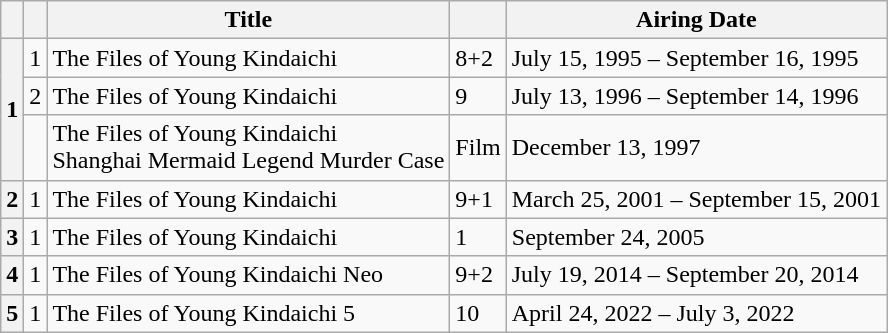<table class="wikitable">
<tr>
<th></th>
<th></th>
<th>Title</th>
<th></th>
<th>Airing Date</th>
</tr>
<tr>
<th rowspan="3">1</th>
<td>1</td>
<td>The Files of Young Kindaichi</td>
<td>8+2 </td>
<td>July 15, 1995 – September 16, 1995</td>
</tr>
<tr>
<td>2</td>
<td>The Files of Young Kindaichi</td>
<td>9</td>
<td>July 13, 1996 – September 14, 1996</td>
</tr>
<tr>
<td></td>
<td>The Files of Young Kindaichi<br>Shanghai Mermaid Legend Murder Case</td>
<td>Film</td>
<td>December 13, 1997</td>
</tr>
<tr>
<th>2</th>
<td>1</td>
<td>The Files of Young Kindaichi</td>
<td>9+1 </td>
<td>March 25, 2001 – September 15, 2001</td>
</tr>
<tr>
<th>3</th>
<td>1</td>
<td>The Files of Young Kindaichi</td>
<td>1 </td>
<td>September 24, 2005</td>
</tr>
<tr>
<th>4</th>
<td>1</td>
<td>The Files of Young Kindaichi Neo</td>
<td>9+2 </td>
<td>July 19, 2014 – September 20, 2014</td>
</tr>
<tr>
<th>5</th>
<td>1</td>
<td>The Files of Young Kindaichi 5</td>
<td>10</td>
<td>April 24, 2022 – July 3, 2022</td>
</tr>
</table>
